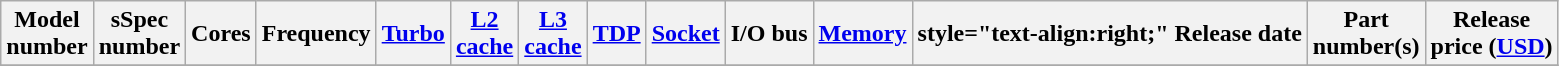<table class="wikitable">
<tr>
<th>Model<br>number</th>
<th>sSpec<br>number</th>
<th>Cores</th>
<th>Frequency</th>
<th><a href='#'>Turbo</a></th>
<th><a href='#'>L2<br>cache</a></th>
<th><a href='#'>L3<br>cache</a></th>
<th><a href='#'>TDP</a></th>
<th><a href='#'>Socket</a></th>
<th>I/O bus</th>
<th><a href='#'>Memory</a><br></th>
<th>style="text-align:right;"  Release date</th>
<th>Part<br>number(s)</th>
<th>Release<br>price (<a href='#'>USD</a>)<br></th>
</tr>
<tr>
</tr>
</table>
